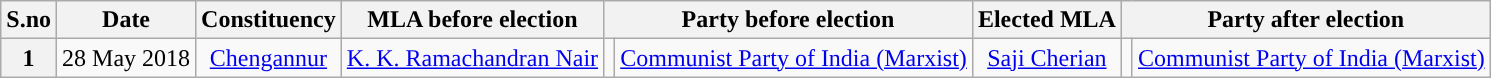<table class="wikitable sortable" style="text-align:center;">
<tr>
<th>S.no</th>
<th>Date</th>
<th>Constituency</th>
<th>MLA before election</th>
<th colspan="2">Party before election</th>
<th>Elected MLA</th>
<th colspan="2">Party after election</th>
</tr>
<tr>
<th>1</th>
<td>28 May 2018</td>
<td><a href='#'>Chengannur</a></td>
<td><a href='#'>K. K. Ramachandran Nair</a></td>
<td></td>
<td><a href='#'>Communist Party of India (Marxist)</a></td>
<td><a href='#'>Saji Cherian</a></td>
<td></td>
<td><a href='#'>Communist Party of India (Marxist)</a></td>
</tr>
</table>
